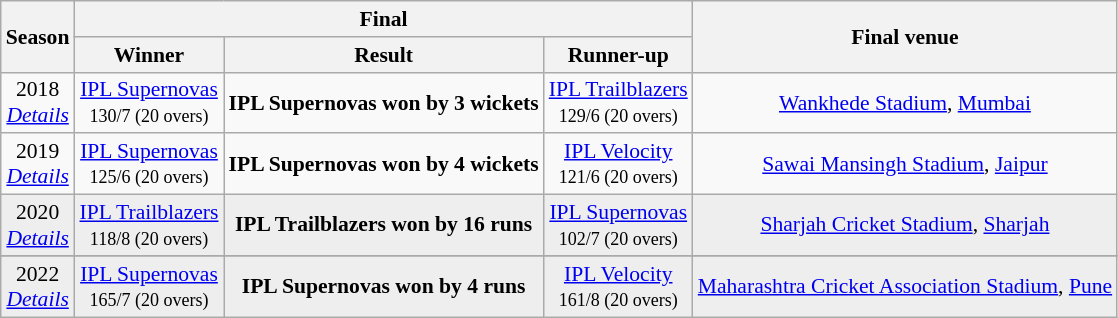<table class="wikitable" style="font-size:90%; text-align: center;">
<tr>
<th rowspan="2">Season</th>
<th colspan=3>Final</th>
<th rowspan="2">Final venue</th>
</tr>
<tr>
<th>Winner</th>
<th>Result</th>
<th>Runner-up</th>
</tr>
<tr>
<td>2018<br><em><a href='#'>Details</a></em></td>
<td><a href='#'>IPL Supernovas</a><br><small>130/7 (20 overs)</small></td>
<td><strong>IPL Supernovas won by 3 wickets</strong></td>
<td><a href='#'>IPL Trailblazers</a><br><small>129/6 (20 overs)</small></td>
<td><a href='#'>Wankhede Stadium</a>, <a href='#'>Mumbai</a></td>
</tr>
<tr>
<td>2019<br><em><a href='#'>Details</a></em></td>
<td><a href='#'>IPL Supernovas</a><br><small>125/6 (20 overs)</small></td>
<td><strong>IPL Supernovas won by 4 wickets</strong></td>
<td><a href='#'>IPL Velocity</a><br><small>121/6 (20 overs)</small></td>
<td><a href='#'>Sawai Mansingh Stadium</a>, <a href='#'>Jaipur</a></td>
</tr>
<tr style="background:#eee;">
<td>2020<br><em><a href='#'>Details</a></em></td>
<td><a href='#'>IPL Trailblazers</a><br><small>118/8 (20 overs)</small></td>
<td><strong>IPL Trailblazers won by 16 runs</strong></td>
<td><a href='#'>IPL Supernovas</a><br><small>102/7 (20 overs)</small></td>
<td><a href='#'>Sharjah Cricket Stadium</a>, <a href='#'>Sharjah</a></td>
</tr>
<tr>
</tr>
<tr style="background:#eee;">
<td>2022<br><em><a href='#'>Details</a></em></td>
<td><a href='#'>IPL Supernovas</a><br><small>165/7 (20 overs)</small></td>
<td><strong>IPL Supernovas won by 4 runs</strong></td>
<td><a href='#'>IPL Velocity</a><br><small>161/8 (20 overs)</small></td>
<td><a href='#'>Maharashtra Cricket Association Stadium</a>, <a href='#'>Pune</a></td>
</tr>
</table>
